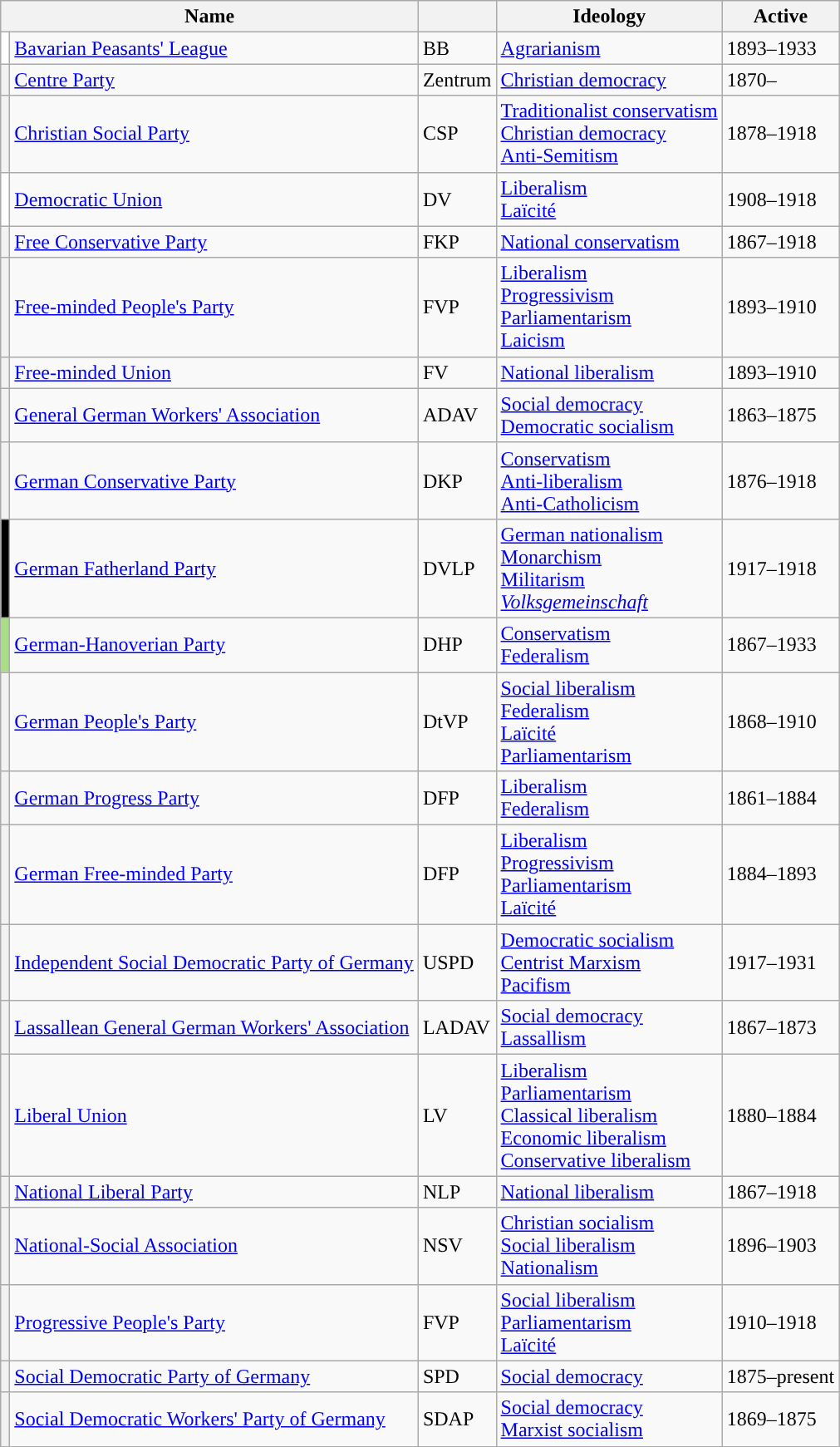<table class="wikitable sortable">
<tr ">
<th colspan=2>Name</th>
<th></th>
<th>Ideology</th>
<th>Active</th>
</tr>
<tr>
<th style="background:white;"></th>
<td><a href='#'>Bavarian Peasants' League</a></td>
<td>BB</td>
<td><a href='#'>Agrarianism</a></td>
<td>1893–1933</td>
</tr>
<tr>
<th style="background-color: "></th>
<td><a href='#'>Centre Party</a></td>
<td>Zentrum</td>
<td><a href='#'>Christian democracy</a></td>
<td>1870–</td>
</tr>
<tr>
<th style="background-color:"></th>
<td><a href='#'>Christian Social Party</a></td>
<td>CSP</td>
<td><a href='#'>Traditionalist conservatism</a><br><a href='#'>Christian democracy</a><br><a href='#'>Anti-Semitism</a></td>
<td>1878–1918</td>
</tr>
<tr>
<th style="background:white;"></th>
<td><a href='#'>Democratic Union</a></td>
<td>DV</td>
<td><a href='#'>Liberalism</a><br><a href='#'>Laïcité</a></td>
<td>1908–1918</td>
</tr>
<tr>
<th style="background-color:"></th>
<td><a href='#'>Free Conservative Party</a></td>
<td>FKP</td>
<td><a href='#'>National conservatism</a></td>
<td>1867–1918</td>
</tr>
<tr>
<th style="background-color:"></th>
<td><a href='#'>Free-minded People's Party</a></td>
<td>FVP</td>
<td><a href='#'>Liberalism</a><br><a href='#'>Progressivism</a><br><a href='#'>Parliamentarism</a><br><a href='#'>Laicism</a></td>
<td>1893–1910</td>
</tr>
<tr>
<th style="background-color:"></th>
<td><a href='#'>Free-minded Union</a></td>
<td>FV</td>
<td><a href='#'>National liberalism</a></td>
<td>1893–1910</td>
</tr>
<tr>
<th style="background-color:"></th>
<td><a href='#'>General German Workers' Association</a></td>
<td>ADAV</td>
<td><a href='#'>Social democracy</a><br><a href='#'>Democratic socialism</a></td>
<td>1863–1875</td>
</tr>
<tr>
<th style="background-color:"></th>
<td><a href='#'>German Conservative Party</a></td>
<td>DKP</td>
<td><a href='#'>Conservatism</a><br><a href='#'>Anti-liberalism</a><br><a href='#'>Anti-Catholicism</a></td>
<td>1876–1918</td>
</tr>
<tr>
<th style="background:black;"></th>
<td><a href='#'>German Fatherland Party</a></td>
<td>DVLP</td>
<td><a href='#'>German nationalism</a><br><a href='#'>Monarchism</a><br><a href='#'>Militarism</a><br><em><a href='#'>Volksgemeinschaft</a></em></td>
<td>1917–1918</td>
</tr>
<tr>
<th style="background:#A9DD86;"></th>
<td><a href='#'>German-Hanoverian Party</a></td>
<td>DHP</td>
<td><a href='#'>Conservatism</a><br><a href='#'>Federalism</a></td>
<td>1867–1933</td>
</tr>
<tr>
<th style="background-color:"></th>
<td><a href='#'>German People's Party</a></td>
<td>DtVP</td>
<td><a href='#'>Social liberalism</a><br><a href='#'>Federalism</a><br><a href='#'>Laïcité</a><br><a href='#'>Parliamentarism</a></td>
<td>1868–1910</td>
</tr>
<tr>
<th style="background-color:"></th>
<td><a href='#'>German Progress Party</a></td>
<td>DFP</td>
<td><a href='#'>Liberalism</a><br><a href='#'>Federalism</a></td>
<td>1861–1884</td>
</tr>
<tr>
<th style="background:"></th>
<td><a href='#'>German Free-minded Party</a></td>
<td>DFP</td>
<td><a href='#'>Liberalism</a><br><a href='#'>Progressivism</a><br><a href='#'>Parliamentarism</a><br><a href='#'>Laïcité</a></td>
<td>1884–1893</td>
</tr>
<tr>
<th style="background:"></th>
<td><a href='#'>Independent Social Democratic Party of Germany</a></td>
<td>USPD</td>
<td><a href='#'>Democratic socialism</a><br><a href='#'>Centrist Marxism</a><br><a href='#'>Pacifism</a></td>
<td>1917–1931</td>
</tr>
<tr>
<th style="background:"></th>
<td><a href='#'>Lassallean General German Workers' Association</a></td>
<td>LADAV</td>
<td><a href='#'>Social democracy</a><br><a href='#'>Lassallism</a></td>
<td>1867–1873</td>
</tr>
<tr>
<th style="background:"></th>
<td><a href='#'>Liberal Union</a></td>
<td>LV</td>
<td><a href='#'>Liberalism</a><br><a href='#'>Parliamentarism</a><br><a href='#'>Classical liberalism</a><br><a href='#'>Economic liberalism</a><br><a href='#'>Conservative liberalism</a></td>
<td>1880–1884</td>
</tr>
<tr>
<th style="background:"></th>
<td><a href='#'>National Liberal Party</a></td>
<td>NLP</td>
<td><a href='#'>National liberalism</a></td>
<td>1867–1918</td>
</tr>
<tr>
<th style="background:"></th>
<td><a href='#'>National-Social Association</a></td>
<td>NSV</td>
<td><a href='#'>Christian socialism</a><br><a href='#'>Social liberalism</a><br><a href='#'>Nationalism</a></td>
<td>1896–1903</td>
</tr>
<tr>
<th style="background:"></th>
<td><a href='#'>Progressive People's Party</a></td>
<td>FVP</td>
<td><a href='#'>Social liberalism</a><br><a href='#'>Parliamentarism</a><br><a href='#'>Laïcité</a></td>
<td>1910–1918</td>
</tr>
<tr>
<th style="background:"></th>
<td><a href='#'>Social Democratic Party of Germany</a></td>
<td>SPD</td>
<td><a href='#'>Social democracy</a></td>
<td>1875–present</td>
</tr>
<tr>
<th style="background:"></th>
<td><a href='#'>Social Democratic Workers' Party of Germany</a></td>
<td>SDAP</td>
<td><a href='#'>Social democracy</a><br><a href='#'>Marxist socialism</a></td>
<td>1869–1875</td>
</tr>
</table>
